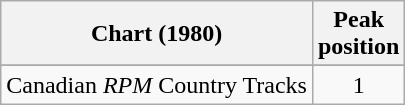<table class="wikitable sortable">
<tr>
<th align="left">Chart (1980)</th>
<th align="center">Peak<br>position</th>
</tr>
<tr>
</tr>
<tr>
<td align="left">Canadian <em>RPM</em> Country Tracks</td>
<td align="center">1</td>
</tr>
</table>
